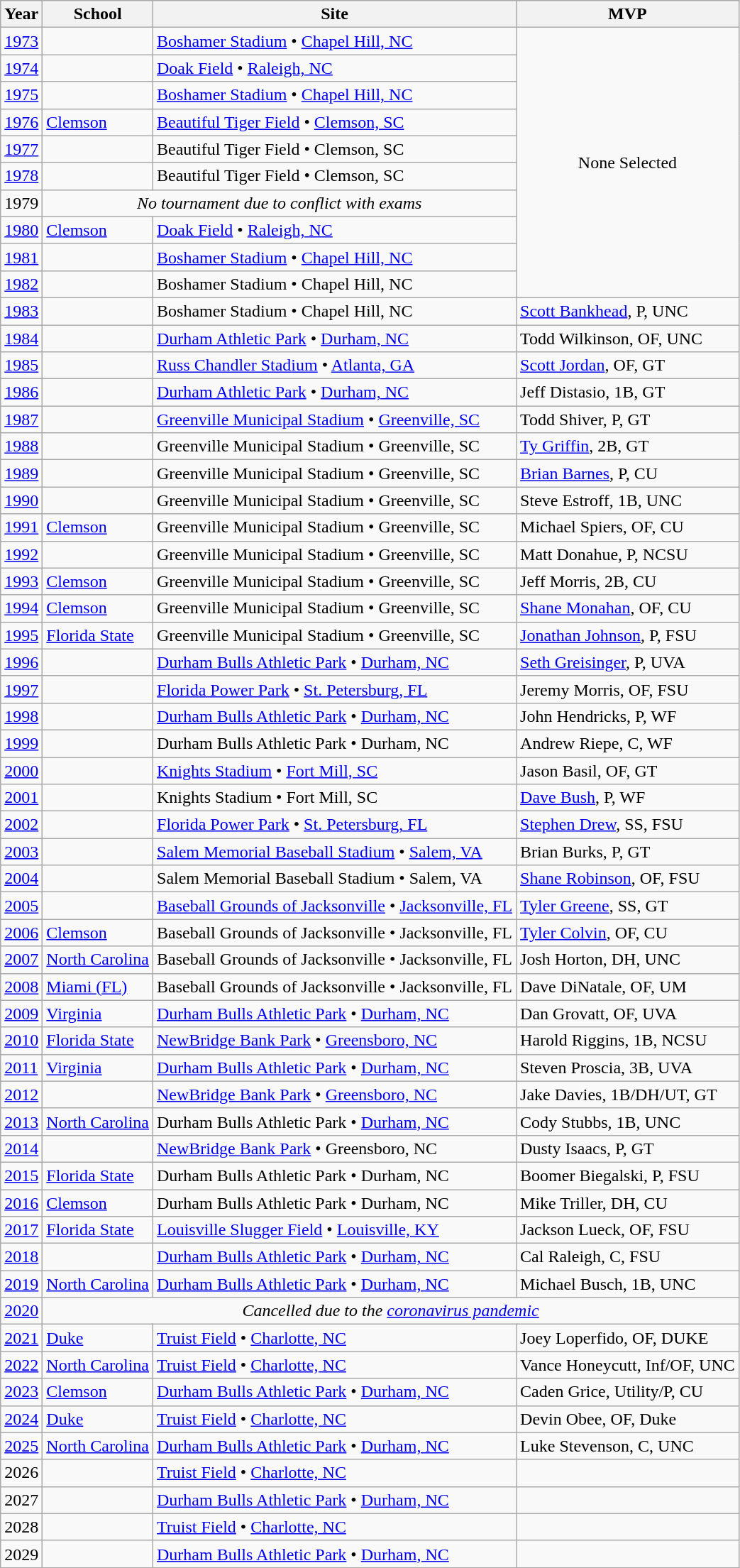<table class="wikitable">
<tr>
<th>Year</th>
<th>School</th>
<th>Site</th>
<th>MVP</th>
</tr>
<tr>
<td><a href='#'>1973</a></td>
<td></td>
<td><a href='#'>Boshamer Stadium</a> • <a href='#'>Chapel Hill, NC</a></td>
<td rowspan="10" style="text-align:center;">None Selected</td>
</tr>
<tr>
<td><a href='#'>1974</a></td>
<td></td>
<td><a href='#'>Doak Field</a> • <a href='#'>Raleigh, NC</a></td>
</tr>
<tr>
<td><a href='#'>1975</a></td>
<td></td>
<td><a href='#'>Boshamer Stadium</a> • <a href='#'>Chapel Hill, NC</a></td>
</tr>
<tr>
<td><a href='#'>1976</a></td>
<td><a href='#'>Clemson</a></td>
<td><a href='#'>Beautiful Tiger Field</a> • <a href='#'>Clemson, SC</a></td>
</tr>
<tr>
<td><a href='#'>1977</a></td>
<td></td>
<td>Beautiful Tiger Field • Clemson, SC</td>
</tr>
<tr>
<td><a href='#'>1978</a></td>
<td></td>
<td>Beautiful Tiger Field • Clemson, SC</td>
</tr>
<tr>
<td>1979</td>
<td colspan="2" style="text-align:center;"><em>No tournament due to conflict with exams</em></td>
</tr>
<tr>
<td><a href='#'>1980</a></td>
<td><a href='#'>Clemson</a></td>
<td><a href='#'>Doak Field</a> • <a href='#'>Raleigh, NC</a></td>
</tr>
<tr>
<td><a href='#'>1981</a></td>
<td></td>
<td><a href='#'>Boshamer Stadium</a> • <a href='#'>Chapel Hill, NC</a></td>
</tr>
<tr>
<td><a href='#'>1982</a></td>
<td></td>
<td>Boshamer Stadium • Chapel Hill, NC</td>
</tr>
<tr>
<td><a href='#'>1983</a></td>
<td></td>
<td>Boshamer Stadium • Chapel Hill, NC</td>
<td><a href='#'>Scott Bankhead</a>, P, UNC</td>
</tr>
<tr>
<td><a href='#'>1984</a></td>
<td></td>
<td><a href='#'>Durham Athletic Park</a> • <a href='#'>Durham, NC</a></td>
<td>Todd Wilkinson, OF, UNC</td>
</tr>
<tr>
<td><a href='#'>1985</a></td>
<td></td>
<td><a href='#'>Russ Chandler Stadium</a> • <a href='#'>Atlanta, GA</a></td>
<td><a href='#'>Scott Jordan</a>, OF, GT</td>
</tr>
<tr>
<td><a href='#'>1986</a></td>
<td></td>
<td><a href='#'>Durham Athletic Park</a> • <a href='#'>Durham, NC</a></td>
<td>Jeff Distasio, 1B, GT</td>
</tr>
<tr>
<td><a href='#'>1987</a></td>
<td></td>
<td><a href='#'>Greenville Municipal Stadium</a> • <a href='#'>Greenville, SC</a></td>
<td>Todd Shiver, P, GT</td>
</tr>
<tr>
<td><a href='#'>1988</a></td>
<td></td>
<td>Greenville Municipal Stadium • Greenville, SC</td>
<td><a href='#'>Ty Griffin</a>, 2B, GT</td>
</tr>
<tr>
<td><a href='#'>1989</a></td>
<td></td>
<td>Greenville Municipal Stadium • Greenville, SC</td>
<td><a href='#'>Brian Barnes</a>, P, CU</td>
</tr>
<tr>
<td><a href='#'>1990</a></td>
<td></td>
<td>Greenville Municipal Stadium • Greenville, SC</td>
<td>Steve Estroff, 1B, UNC</td>
</tr>
<tr>
<td><a href='#'>1991</a></td>
<td><a href='#'>Clemson</a></td>
<td>Greenville Municipal Stadium • Greenville, SC</td>
<td>Michael Spiers, OF, CU</td>
</tr>
<tr>
<td><a href='#'>1992</a></td>
<td></td>
<td>Greenville Municipal Stadium • Greenville, SC</td>
<td>Matt Donahue, P, NCSU</td>
</tr>
<tr>
<td><a href='#'>1993</a></td>
<td><a href='#'>Clemson</a></td>
<td>Greenville Municipal Stadium • Greenville, SC</td>
<td>Jeff Morris, 2B, CU</td>
</tr>
<tr>
<td><a href='#'>1994</a></td>
<td><a href='#'>Clemson</a></td>
<td>Greenville Municipal Stadium • Greenville, SC</td>
<td><a href='#'>Shane Monahan</a>, OF, CU</td>
</tr>
<tr>
<td><a href='#'>1995</a></td>
<td><a href='#'>Florida State</a></td>
<td>Greenville Municipal Stadium • Greenville, SC</td>
<td><a href='#'>Jonathan Johnson</a>, P, FSU</td>
</tr>
<tr>
<td><a href='#'>1996</a></td>
<td></td>
<td><a href='#'>Durham Bulls Athletic Park</a> • <a href='#'>Durham, NC</a></td>
<td><a href='#'>Seth Greisinger</a>, P, UVA</td>
</tr>
<tr>
<td><a href='#'>1997</a></td>
<td></td>
<td><a href='#'>Florida Power Park</a> • <a href='#'>St. Petersburg, FL</a></td>
<td>Jeremy Morris, OF, FSU</td>
</tr>
<tr>
<td><a href='#'>1998</a></td>
<td></td>
<td><a href='#'>Durham Bulls Athletic Park</a> • <a href='#'>Durham, NC</a></td>
<td>John Hendricks, P, WF</td>
</tr>
<tr>
<td><a href='#'>1999</a></td>
<td></td>
<td>Durham Bulls Athletic Park • Durham, NC</td>
<td>Andrew Riepe, C, WF</td>
</tr>
<tr>
<td><a href='#'>2000</a></td>
<td></td>
<td><a href='#'>Knights Stadium</a> • <a href='#'>Fort Mill, SC</a></td>
<td>Jason Basil, OF, GT</td>
</tr>
<tr>
<td><a href='#'>2001</a></td>
<td></td>
<td>Knights Stadium • Fort Mill, SC</td>
<td><a href='#'>Dave Bush</a>, P, WF</td>
</tr>
<tr>
<td><a href='#'>2002</a></td>
<td></td>
<td><a href='#'>Florida Power Park</a> • <a href='#'>St. Petersburg, FL</a></td>
<td><a href='#'>Stephen Drew</a>, SS, FSU</td>
</tr>
<tr>
<td><a href='#'>2003</a></td>
<td></td>
<td><a href='#'>Salem Memorial Baseball Stadium</a> • <a href='#'>Salem, VA</a></td>
<td>Brian Burks, P, GT</td>
</tr>
<tr>
<td><a href='#'>2004</a></td>
<td></td>
<td>Salem Memorial Baseball Stadium • Salem, VA</td>
<td><a href='#'>Shane Robinson</a>, OF, FSU</td>
</tr>
<tr>
<td><a href='#'>2005</a></td>
<td></td>
<td><a href='#'>Baseball Grounds of Jacksonville</a> • <a href='#'>Jacksonville, FL</a></td>
<td><a href='#'>Tyler Greene</a>, SS, GT</td>
</tr>
<tr>
<td><a href='#'>2006</a></td>
<td><a href='#'>Clemson</a></td>
<td>Baseball Grounds of Jacksonville • Jacksonville, FL</td>
<td><a href='#'>Tyler Colvin</a>, OF, CU</td>
</tr>
<tr>
<td><a href='#'>2007</a></td>
<td><a href='#'>North Carolina</a></td>
<td>Baseball Grounds of Jacksonville • Jacksonville, FL</td>
<td>Josh Horton, DH, UNC</td>
</tr>
<tr>
<td><a href='#'>2008</a></td>
<td><a href='#'>Miami (FL)</a></td>
<td>Baseball Grounds of Jacksonville • Jacksonville, FL</td>
<td>Dave DiNatale, OF, UM</td>
</tr>
<tr>
<td><a href='#'>2009</a></td>
<td><a href='#'>Virginia</a></td>
<td><a href='#'>Durham Bulls Athletic Park</a> • <a href='#'>Durham, NC</a></td>
<td>Dan Grovatt, OF, UVA</td>
</tr>
<tr>
<td><a href='#'>2010</a></td>
<td><a href='#'>Florida State</a></td>
<td><a href='#'>NewBridge Bank Park</a> • <a href='#'>Greensboro, NC</a></td>
<td>Harold Riggins, 1B, NCSU</td>
</tr>
<tr>
<td><a href='#'>2011</a></td>
<td><a href='#'>Virginia</a></td>
<td><a href='#'>Durham Bulls Athletic Park</a> • <a href='#'>Durham, NC</a></td>
<td>Steven Proscia, 3B, UVA</td>
</tr>
<tr>
<td><a href='#'>2012</a></td>
<td></td>
<td><a href='#'>NewBridge Bank Park</a> • <a href='#'>Greensboro, NC</a></td>
<td>Jake Davies, 1B/DH/UT, GT</td>
</tr>
<tr>
<td><a href='#'>2013</a></td>
<td><a href='#'>North Carolina</a></td>
<td>Durham Bulls Athletic Park • <a href='#'>Durham, NC</a></td>
<td>Cody Stubbs, 1B, UNC</td>
</tr>
<tr>
<td><a href='#'>2014</a></td>
<td></td>
<td><a href='#'>NewBridge Bank Park</a> • Greensboro, NC</td>
<td>Dusty Isaacs, P, GT</td>
</tr>
<tr>
<td><a href='#'>2015</a></td>
<td><a href='#'>Florida State</a></td>
<td>Durham Bulls Athletic Park • Durham, NC</td>
<td>Boomer Biegalski, P, FSU</td>
</tr>
<tr>
<td><a href='#'>2016</a></td>
<td><a href='#'>Clemson</a></td>
<td>Durham Bulls Athletic Park • Durham, NC</td>
<td>Mike Triller, DH, CU</td>
</tr>
<tr>
<td><a href='#'>2017</a></td>
<td><a href='#'>Florida State</a></td>
<td><a href='#'>Louisville Slugger Field</a> • <a href='#'>Louisville, KY</a></td>
<td>Jackson Lueck, OF, FSU</td>
</tr>
<tr>
<td><a href='#'>2018</a></td>
<td></td>
<td><a href='#'>Durham Bulls Athletic Park</a> • <a href='#'>Durham, NC</a></td>
<td>Cal Raleigh, C, FSU</td>
</tr>
<tr>
<td><a href='#'>2019</a></td>
<td><a href='#'>North Carolina</a></td>
<td><a href='#'>Durham Bulls Athletic Park</a> • <a href='#'>Durham, NC</a></td>
<td>Michael Busch, 1B, UNC</td>
</tr>
<tr>
<td><a href='#'>2020</a></td>
<td colspan=3 align=center><em>Cancelled due to the <a href='#'>coronavirus pandemic</a></em></td>
</tr>
<tr>
<td><a href='#'>2021</a></td>
<td><a href='#'>Duke</a></td>
<td><a href='#'>Truist Field</a> • <a href='#'>Charlotte, NC</a></td>
<td>Joey Loperfido, OF, DUKE</td>
</tr>
<tr>
<td><a href='#'>2022</a></td>
<td><a href='#'>North Carolina</a></td>
<td><a href='#'>Truist Field</a> • <a href='#'>Charlotte, NC</a></td>
<td>Vance Honeycutt, Inf/OF, UNC</td>
</tr>
<tr>
<td><a href='#'>2023</a></td>
<td><a href='#'>Clemson</a></td>
<td><a href='#'>Durham Bulls Athletic Park</a> • <a href='#'>Durham, NC</a></td>
<td>Caden Grice, Utility/P, CU</td>
</tr>
<tr>
<td><a href='#'>2024</a></td>
<td><a href='#'>Duke</a></td>
<td><a href='#'>Truist Field</a> • <a href='#'>Charlotte, NC</a></td>
<td>Devin Obee, OF, Duke</td>
</tr>
<tr>
<td><a href='#'>2025</a></td>
<td><a href='#'>North Carolina</a></td>
<td><a href='#'>Durham Bulls Athletic Park</a> • <a href='#'>Durham, NC</a></td>
<td>Luke Stevenson, C, UNC</td>
</tr>
<tr>
<td>2026</td>
<td></td>
<td><a href='#'>Truist Field</a> • <a href='#'>Charlotte, NC</a></td>
<td></td>
</tr>
<tr>
<td>2027</td>
<td></td>
<td><a href='#'>Durham Bulls Athletic Park</a> • <a href='#'>Durham, NC</a></td>
<td></td>
</tr>
<tr>
<td>2028</td>
<td></td>
<td><a href='#'>Truist Field</a> • <a href='#'>Charlotte, NC</a></td>
<td></td>
</tr>
<tr>
<td>2029</td>
<td></td>
<td><a href='#'>Durham Bulls Athletic Park</a> • <a href='#'>Durham, NC</a></td>
<td></td>
</tr>
</table>
